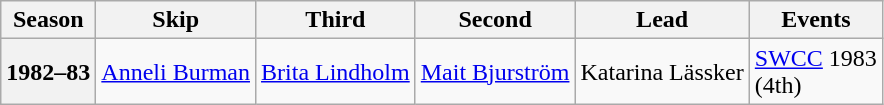<table class="wikitable">
<tr>
<th scope="col">Season</th>
<th scope="col">Skip</th>
<th scope="col">Third</th>
<th scope="col">Second</th>
<th scope="col">Lead</th>
<th scope="col">Events</th>
</tr>
<tr>
<th scope="row">1982–83</th>
<td><a href='#'>Anneli Burman</a></td>
<td><a href='#'>Brita Lindholm</a></td>
<td><a href='#'>Mait Bjurström</a></td>
<td>Katarina Lässker</td>
<td><a href='#'>SWCC</a> 1983 <br> (4th)</td>
</tr>
</table>
